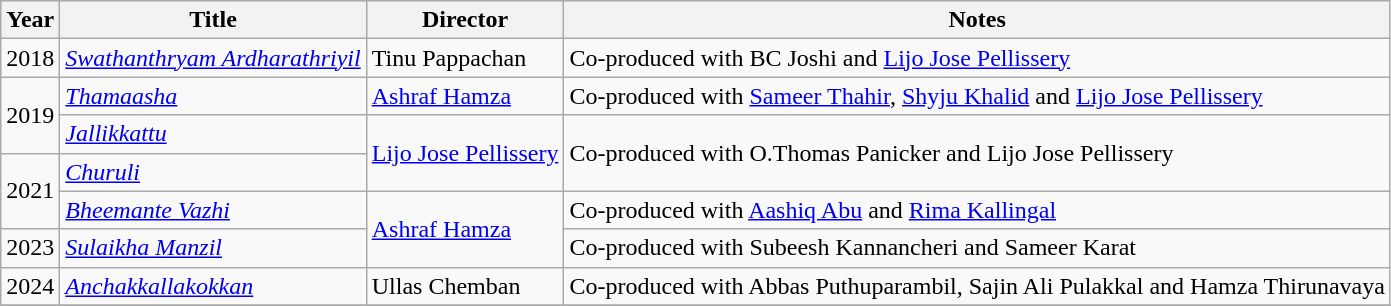<table class="wikitable sortable">
<tr>
<th>Year</th>
<th>Title</th>
<th>Director</th>
<th class="unsortable">Notes</th>
</tr>
<tr>
<td>2018</td>
<td><em><a href='#'>Swathanthryam Ardharathriyil</a></em></td>
<td>Tinu Pappachan</td>
<td>Co-produced with BC Joshi and <a href='#'>Lijo Jose Pellissery</a></td>
</tr>
<tr>
<td rowspan=2>2019</td>
<td><em><a href='#'>Thamaasha</a></em></td>
<td><a href='#'>Ashraf Hamza</a></td>
<td>Co-produced with <a href='#'>Sameer Thahir</a>, <a href='#'>Shyju Khalid</a> and <a href='#'>Lijo Jose Pellissery</a></td>
</tr>
<tr>
<td><em><a href='#'>Jallikkattu</a></em></td>
<td rowspan=2><a href='#'>Lijo Jose Pellissery</a></td>
<td rowspan=2>Co-produced with O.Thomas Panicker and Lijo Jose Pellissery</td>
</tr>
<tr>
<td rowspan=2>2021</td>
<td><em><a href='#'>Churuli</a></em></td>
</tr>
<tr>
<td><em><a href='#'>Bheemante Vazhi</a></em></td>
<td rowspan=2><a href='#'>Ashraf Hamza</a></td>
<td>Co-produced with <a href='#'>Aashiq Abu</a> and <a href='#'>Rima Kallingal</a></td>
</tr>
<tr>
<td>2023</td>
<td><em><a href='#'>Sulaikha Manzil</a></em></td>
<td>Co-produced with Subeesh Kannancheri and Sameer Karat</td>
</tr>
<tr>
<td>2024</td>
<td><em><a href='#'>Anchakkallakokkan</a></em></td>
<td>Ullas Chemban</td>
<td>Co-produced with Abbas Puthuparambil, Sajin Ali Pulakkal and Hamza Thirunavaya</td>
</tr>
<tr>
</tr>
</table>
